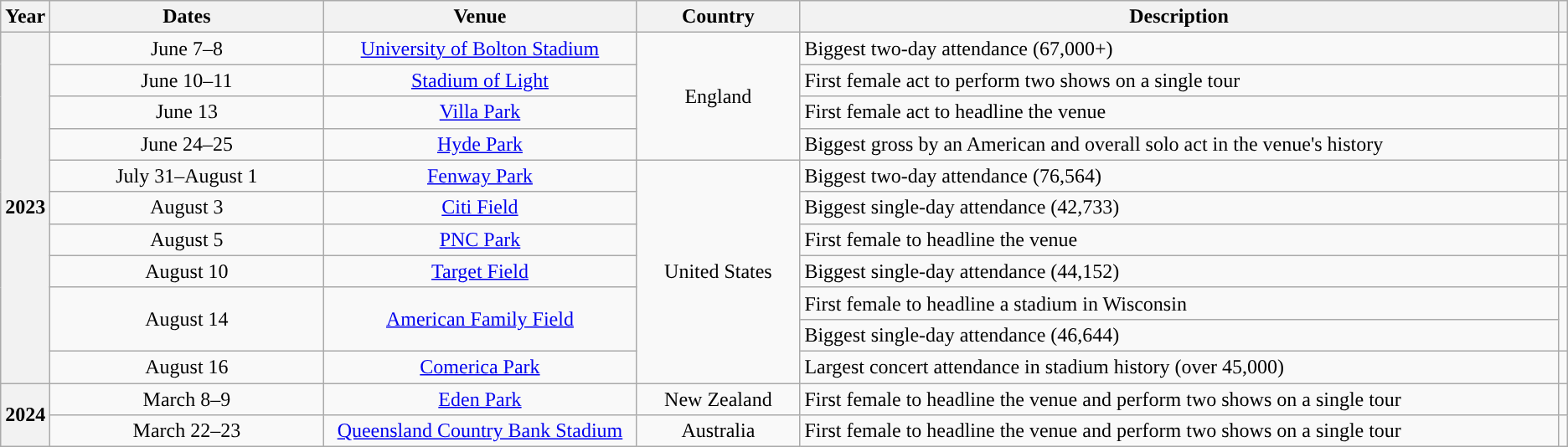<table class="wikitable sortable plainrowheaders" style="text-align:center;">
<tr>
<th scope="col" style="width:2em;">Year</th>
<th scope="col" style="width:14em;">Dates</th>
<th scope="col" style="width:16em;">Venue</th>
<th scope="col" style="width:8em;">Country</th>
<th scope="col" style="width:40em;">Description</th>
<th scope="col" class="unsortable"></th>
</tr>
<tr>
<th scope="row" rowspan="11">2023</th>
<td>June 7–8</td>
<td><a href='#'>University of Bolton Stadium</a></td>
<td rowspan="4">England</td>
<td style="text-align:left;">Biggest two-day attendance (67,000+)</td>
<td></td>
</tr>
<tr>
<td>June 10–11</td>
<td><a href='#'>Stadium of Light</a></td>
<td style="text-align:left;">First female act to perform two shows on a single tour</td>
<td></td>
</tr>
<tr>
<td>June 13</td>
<td><a href='#'>Villa Park</a></td>
<td style="text-align:left;">First female act to headline the venue</td>
<td></td>
</tr>
<tr>
<td>June 24–25</td>
<td><a href='#'>Hyde Park</a></td>
<td style="text-align:left;">Biggest gross by an American and overall solo act in the venue's history</td>
<td></td>
</tr>
<tr>
<td>July 31–August 1</td>
<td><a href='#'>Fenway Park</a></td>
<td rowspan="7">United States</td>
<td style="text-align:left;">Biggest two-day attendance (76,564)</td>
<td></td>
</tr>
<tr>
<td>August 3</td>
<td><a href='#'>Citi Field</a></td>
<td style="text-align:left;">Biggest single-day attendance (42,733)</td>
<td></td>
</tr>
<tr>
<td>August 5</td>
<td><a href='#'>PNC Park</a></td>
<td style="text-align:left;">First female to headline the venue</td>
<td></td>
</tr>
<tr>
<td>August 10</td>
<td><a href='#'>Target Field</a></td>
<td style="text-align:left;">Biggest single-day attendance (44,152)</td>
<td></td>
</tr>
<tr>
<td rowspan="2">August 14</td>
<td rowspan="2"><a href='#'>American Family Field</a></td>
<td style="text-align:left;">First female to headline a stadium in Wisconsin</td>
<td rowspan="2"></td>
</tr>
<tr>
<td style="text-align:left;">Biggest single-day attendance (46,644)</td>
</tr>
<tr>
<td>August 16</td>
<td><a href='#'>Comerica Park</a></td>
<td style="text-align:left;">Largest concert attendance in stadium history (over 45,000)</td>
<td></td>
</tr>
<tr>
<th scope="row" rowspan="2">2024</th>
<td>March 8–9</td>
<td><a href='#'>Eden Park</a></td>
<td>New Zealand</td>
<td style="text-align:left;">First female to headline the venue and perform two shows on a single tour</td>
<td></td>
</tr>
<tr>
<td>March 22–23</td>
<td><a href='#'>Queensland Country Bank Stadium</a></td>
<td>Australia</td>
<td style="text-align:left;">First female to headline the venue and perform two shows on a single tour</td>
<td></td>
</tr>
</table>
